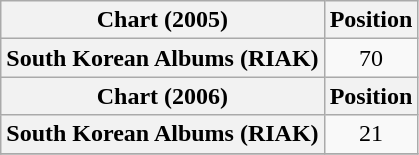<table class="wikitable plainrowheaders" style="text-align:center">
<tr>
<th scope="col">Chart (2005)</th>
<th scope="col">Position</th>
</tr>
<tr>
<th scope="row">South Korean Albums (RIAK)</th>
<td>70</td>
</tr>
<tr>
<th scope="col">Chart (2006)</th>
<th scope="col">Position</th>
</tr>
<tr>
<th scope="row">South Korean Albums (RIAK)</th>
<td>21</td>
</tr>
<tr>
</tr>
</table>
